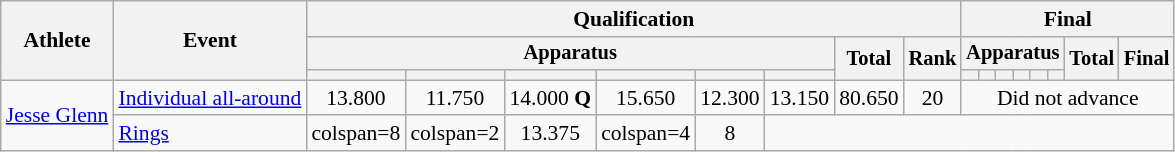<table class=wikitable style=font-size:90%;text-align:center>
<tr>
<th rowspan=3>Athlete</th>
<th rowspan=3>Event</th>
<th colspan=8>Qualification</th>
<th colspan=8>Final</th>
</tr>
<tr style=font-size:95%>
<th colspan=6>Apparatus</th>
<th rowspan=2>Total</th>
<th rowspan=2>Rank</th>
<th colspan=6>Apparatus</th>
<th rowspan=2>Total</th>
<th rowspan=2>Final</th>
</tr>
<tr style=font-size:95%>
<th></th>
<th></th>
<th></th>
<th></th>
<th></th>
<th></th>
<th></th>
<th></th>
<th></th>
<th></th>
<th></th>
<th></th>
</tr>
<tr>
<td align=left rowspan=2><a href='#'>Jesse Glenn</a></td>
<td align=left><a href='#'>Individual all-around</a></td>
<td>13.800</td>
<td>11.750</td>
<td>14.000 <strong>Q</strong></td>
<td>15.650</td>
<td>12.300</td>
<td>13.150</td>
<td>80.650</td>
<td>20</td>
<td colspan=8>Did not advance</td>
</tr>
<tr>
<td align=left><a href='#'>Rings</a></td>
<td>colspan=8 </td>
<td>colspan=2 </td>
<td>13.375</td>
<td>colspan=4 </td>
<td>8</td>
</tr>
</table>
